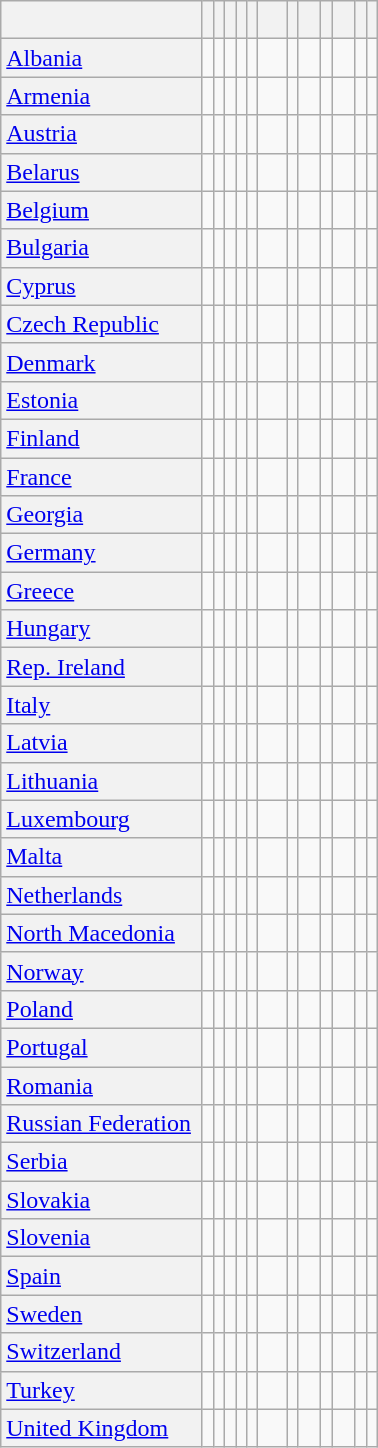<table class="wikitable" style="text-align:center">
<tr style="white-space:nowrap">
<th></th>
<th></th>
<th></th>
<th></th>
<th></th>
<th></th>
<th>    </th>
<th></th>
<th>  </th>
<th></th>
<th>  </th>
<th></th>
<th></th>
</tr>
<tr>
<th style="text-align:left;white-space:nowrap;font-weight:normal"><a href='#'>Albania</a></th>
<td></td>
<td></td>
<td></td>
<td></td>
<td></td>
<td></td>
<td></td>
<td></td>
<td></td>
<td></td>
<td></td>
<td></td>
</tr>
<tr>
<th style="text-align:left;white-space:nowrap;font-weight:normal"><a href='#'>Armenia</a></th>
<td></td>
<td></td>
<td></td>
<td></td>
<td></td>
<td></td>
<td></td>
<td></td>
<td></td>
<td></td>
<td></td>
<td></td>
</tr>
<tr>
<th style="text-align:left;white-space:nowrap;font-weight:normal"><a href='#'>Austria</a></th>
<td></td>
<td></td>
<td></td>
<td></td>
<td></td>
<td></td>
<td></td>
<td></td>
<td></td>
<td></td>
<td></td>
<td></td>
</tr>
<tr>
<th style="text-align:left;white-space:nowrap;font-weight:normal"><a href='#'>Belarus</a></th>
<td></td>
<td></td>
<td></td>
<td></td>
<td></td>
<td></td>
<td></td>
<td></td>
<td></td>
<td></td>
<td></td>
<td></td>
</tr>
<tr>
<th style="text-align:left;white-space:nowrap;font-weight:normal"><a href='#'>Belgium</a></th>
<td></td>
<td></td>
<td></td>
<td></td>
<td></td>
<td></td>
<td></td>
<td></td>
<td></td>
<td></td>
<td></td>
<td></td>
</tr>
<tr>
<th style="text-align:left;white-space:nowrap;font-weight:normal"><a href='#'>Bulgaria</a></th>
<td></td>
<td></td>
<td></td>
<td></td>
<td></td>
<td></td>
<td></td>
<td></td>
<td></td>
<td></td>
<td></td>
<td></td>
</tr>
<tr>
<th style="text-align:left;white-space:nowrap;font-weight:normal"><a href='#'>Cyprus</a></th>
<td></td>
<td></td>
<td></td>
<td></td>
<td></td>
<td></td>
<td></td>
<td></td>
<td></td>
<td></td>
<td></td>
<td></td>
</tr>
<tr>
<th style="text-align:left;white-space:nowrap;font-weight:normal"><a href='#'>Czech Republic</a></th>
<td></td>
<td></td>
<td></td>
<td></td>
<td></td>
<td></td>
<td></td>
<td></td>
<td></td>
<td></td>
<td></td>
<td></td>
</tr>
<tr>
<th style="text-align:left;white-space:nowrap;font-weight:normal"><a href='#'>Denmark</a></th>
<td></td>
<td></td>
<td></td>
<td></td>
<td></td>
<td></td>
<td></td>
<td></td>
<td></td>
<td></td>
<td></td>
<td></td>
</tr>
<tr>
<th style="text-align:left;white-space:nowrap;font-weight:normal"><a href='#'>Estonia</a></th>
<td></td>
<td></td>
<td></td>
<td></td>
<td></td>
<td></td>
<td></td>
<td></td>
<td></td>
<td></td>
<td></td>
<td></td>
</tr>
<tr>
<th style="text-align:left;white-space:nowrap;font-weight:normal"><a href='#'>Finland</a></th>
<td></td>
<td></td>
<td></td>
<td></td>
<td></td>
<td></td>
<td></td>
<td></td>
<td></td>
<td></td>
<td></td>
<td></td>
</tr>
<tr>
<th style="text-align:left;white-space:nowrap;font-weight:normal"><a href='#'>France</a></th>
<td></td>
<td></td>
<td></td>
<td></td>
<td></td>
<td></td>
<td></td>
<td></td>
<td></td>
<td></td>
<td></td>
<td></td>
</tr>
<tr>
<th style="text-align:left;white-space:nowrap;font-weight:normal"><a href='#'>Georgia</a></th>
<td></td>
<td></td>
<td></td>
<td></td>
<td></td>
<td></td>
<td></td>
<td></td>
<td></td>
<td></td>
<td></td>
<td></td>
</tr>
<tr>
<th style="text-align:left;white-space:nowrap;font-weight:normal"><a href='#'>Germany</a></th>
<td></td>
<td></td>
<td></td>
<td></td>
<td></td>
<td></td>
<td></td>
<td></td>
<td></td>
<td></td>
<td></td>
<td></td>
</tr>
<tr>
<th style="text-align:left;white-space:nowrap;font-weight:normal"><a href='#'>Greece</a></th>
<td></td>
<td></td>
<td></td>
<td></td>
<td></td>
<td></td>
<td></td>
<td></td>
<td></td>
<td></td>
<td></td>
<td></td>
</tr>
<tr>
<th style="text-align:left;white-space:nowrap;font-weight:normal"><a href='#'>Hungary</a></th>
<td></td>
<td></td>
<td></td>
<td></td>
<td></td>
<td></td>
<td></td>
<td></td>
<td></td>
<td></td>
<td></td>
<td></td>
</tr>
<tr>
<th style="text-align:left;white-space:nowrap;font-weight:normal"><a href='#'>Rep. Ireland</a></th>
<td></td>
<td></td>
<td></td>
<td></td>
<td></td>
<td></td>
<td></td>
<td></td>
<td></td>
<td></td>
<td></td>
<td></td>
</tr>
<tr>
<th style="text-align:left;white-space:nowrap;font-weight:normal"><a href='#'>Italy</a></th>
<td></td>
<td></td>
<td></td>
<td></td>
<td></td>
<td></td>
<td></td>
<td></td>
<td></td>
<td></td>
<td></td>
<td></td>
</tr>
<tr>
<th style="text-align:left;white-space:nowrap;font-weight:normal"><a href='#'>Latvia</a></th>
<td></td>
<td></td>
<td></td>
<td></td>
<td></td>
<td></td>
<td></td>
<td></td>
<td></td>
<td></td>
<td></td>
<td></td>
</tr>
<tr>
<th style="text-align:left;white-space:nowrap;font-weight:normal"><a href='#'>Lithuania</a></th>
<td></td>
<td></td>
<td></td>
<td></td>
<td></td>
<td></td>
<td></td>
<td></td>
<td></td>
<td></td>
<td></td>
<td></td>
</tr>
<tr>
<th style="text-align:left;white-space:nowrap;font-weight:normal"><a href='#'>Luxembourg</a></th>
<td></td>
<td></td>
<td></td>
<td></td>
<td></td>
<td></td>
<td></td>
<td></td>
<td></td>
<td></td>
<td></td>
<td></td>
</tr>
<tr>
<th style="text-align:left;white-space:nowrap;font-weight:normal"><a href='#'>Malta</a></th>
<td></td>
<td></td>
<td></td>
<td></td>
<td></td>
<td></td>
<td></td>
<td></td>
<td></td>
<td></td>
<td></td>
<td></td>
</tr>
<tr>
<th style="text-align:left;white-space:nowrap;font-weight:normal"><a href='#'>Netherlands</a></th>
<td></td>
<td></td>
<td></td>
<td></td>
<td></td>
<td></td>
<td></td>
<td></td>
<td></td>
<td></td>
<td></td>
<td></td>
</tr>
<tr>
<th style="text-align:left;white-space:nowrap;font-weight:normal"><a href='#'>North Macedonia</a></th>
<td></td>
<td></td>
<td></td>
<td></td>
<td></td>
<td></td>
<td></td>
<td></td>
<td></td>
<td></td>
<td></td>
<td></td>
</tr>
<tr>
<th style="text-align:left;white-space:nowrap;font-weight:normal"><a href='#'>Norway</a></th>
<td></td>
<td></td>
<td></td>
<td></td>
<td></td>
<td></td>
<td></td>
<td></td>
<td></td>
<td></td>
<td></td>
<td></td>
</tr>
<tr>
<th style="text-align:left;white-space:nowrap;font-weight:normal"><a href='#'>Poland</a></th>
<td></td>
<td></td>
<td></td>
<td></td>
<td></td>
<td></td>
<td></td>
<td></td>
<td></td>
<td></td>
<td></td>
<td></td>
</tr>
<tr>
<th style="text-align:left;white-space:nowrap;font-weight:normal"><a href='#'>Portugal</a></th>
<td></td>
<td></td>
<td></td>
<td></td>
<td></td>
<td></td>
<td></td>
<td></td>
<td></td>
<td></td>
<td></td>
<td></td>
</tr>
<tr>
<th style="text-align:left;white-space:nowrap;font-weight:normal"><a href='#'>Romania</a></th>
<td></td>
<td></td>
<td></td>
<td></td>
<td></td>
<td></td>
<td></td>
<td></td>
<td></td>
<td></td>
<td></td>
<td></td>
</tr>
<tr>
<th style="text-align:left;white-space:nowrap;font-weight:normal"><a href='#'>Russian Federation</a> </th>
<td></td>
<td></td>
<td></td>
<td></td>
<td></td>
<td></td>
<td></td>
<td></td>
<td></td>
<td></td>
<td></td>
<td></td>
</tr>
<tr>
<th style="text-align:left;white-space:nowrap;font-weight:normal"><a href='#'>Serbia</a></th>
<td></td>
<td></td>
<td></td>
<td></td>
<td></td>
<td></td>
<td></td>
<td></td>
<td></td>
<td></td>
<td></td>
<td></td>
</tr>
<tr>
<th style="text-align:left;white-space:nowrap;font-weight:normal"><a href='#'>Slovakia</a></th>
<td></td>
<td></td>
<td></td>
<td></td>
<td></td>
<td></td>
<td></td>
<td></td>
<td></td>
<td></td>
<td></td>
<td></td>
</tr>
<tr>
<th style="text-align:left;white-space:nowrap;font-weight:normal"><a href='#'>Slovenia</a></th>
<td></td>
<td></td>
<td></td>
<td></td>
<td></td>
<td></td>
<td></td>
<td></td>
<td></td>
<td></td>
<td></td>
<td></td>
</tr>
<tr>
<th style="text-align:left;white-space:nowrap;font-weight:normal"><a href='#'>Spain</a></th>
<td></td>
<td></td>
<td></td>
<td></td>
<td></td>
<td></td>
<td></td>
<td></td>
<td></td>
<td></td>
<td></td>
<td></td>
</tr>
<tr>
<th style="text-align:left;white-space:nowrap;font-weight:normal"><a href='#'>Sweden</a></th>
<td></td>
<td></td>
<td></td>
<td></td>
<td></td>
<td></td>
<td></td>
<td></td>
<td></td>
<td></td>
<td></td>
<td></td>
</tr>
<tr>
<th style="text-align:left;white-space:nowrap;font-weight:normal"><a href='#'>Switzerland</a></th>
<td></td>
<td></td>
<td></td>
<td></td>
<td></td>
<td></td>
<td></td>
<td></td>
<td></td>
<td></td>
<td></td>
<td></td>
</tr>
<tr>
<th style="text-align:left;white-space:nowrap;font-weight:normal"><a href='#'>Turkey</a></th>
<td></td>
<td></td>
<td></td>
<td></td>
<td></td>
<td></td>
<td></td>
<td></td>
<td></td>
<td></td>
<td></td>
<td></td>
</tr>
<tr>
<th style="text-align:left;white-space:nowrap;font-weight:normal"><a href='#'>United Kingdom</a></th>
<td></td>
<td></td>
<td></td>
<td></td>
<td></td>
<td></td>
<td></td>
<td></td>
<td></td>
<td></td>
<td></td>
<td></td>
</tr>
</table>
